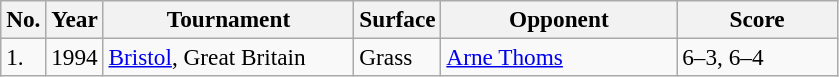<table class="sortable wikitable" style=font-size:97%>
<tr>
<th>No.</th>
<th>Year</th>
<th style="width:160px">Tournament</th>
<th style="width:50px">Surface</th>
<th style="width:150px">Opponent</th>
<th style="width:100px" class="unsortable">Score</th>
</tr>
<tr>
<td>1.</td>
<td>1994</td>
<td><a href='#'>Bristol</a>, Great Britain</td>
<td>Grass</td>
<td> <a href='#'>Arne Thoms</a></td>
<td>6–3, 6–4</td>
</tr>
</table>
